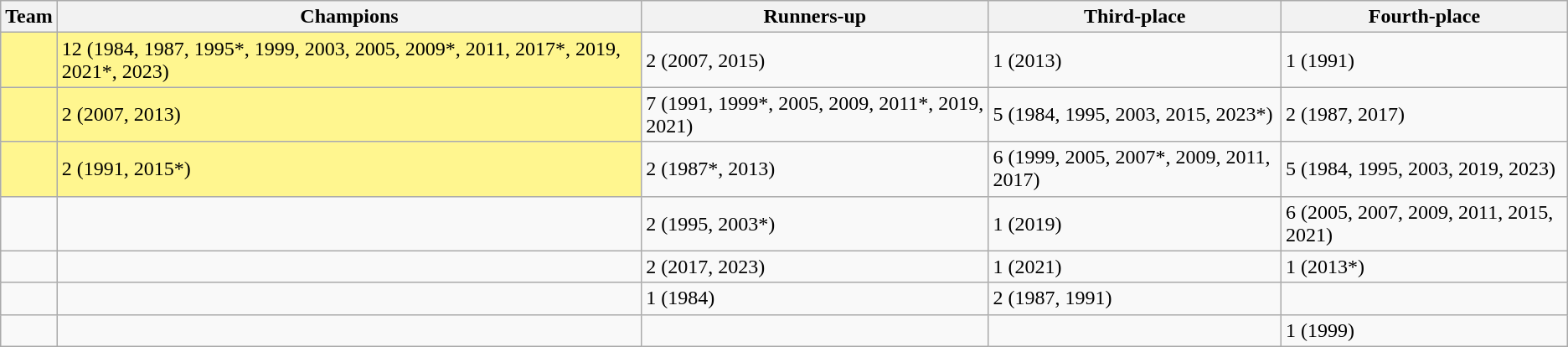<table class=wikitable>
<tr>
<th>Team</th>
<th>Champions</th>
<th>Runners-up</th>
<th>Third-place</th>
<th>Fourth-place</th>
</tr>
<tr>
<td style=background:#FFF68F></td>
<td style=background:#FFF68F>12 (1984, 1987, 1995*, 1999, 2003, 2005, 2009*, 2011, 2017*, 2019, 2021*, 2023)</td>
<td>2 (2007, 2015)</td>
<td>1 (2013)</td>
<td>1 (1991)</td>
</tr>
<tr>
<td style=background:#FFF68F></td>
<td style=background:#FFF68F>2 (2007, 2013)</td>
<td>7 (1991, 1999*, 2005, 2009, 2011*, 2019, 2021)</td>
<td>5 (1984, 1995, 2003, 2015, 2023*)</td>
<td>2 (1987, 2017)</td>
</tr>
<tr>
<td style=background:#FFF68F></td>
<td style=background:#FFF68F>2 (1991, 2015*)</td>
<td>2 (1987*, 2013)</td>
<td>6 (1999, 2005, 2007*, 2009, 2011, 2017)</td>
<td>5 (1984, 1995, 2003, 2019, 2023)</td>
</tr>
<tr>
<td></td>
<td></td>
<td>2 (1995, 2003*)</td>
<td>1 (2019)</td>
<td>6 (2005, 2007, 2009, 2011, 2015, 2021)</td>
</tr>
<tr>
<td></td>
<td></td>
<td>2 (2017, 2023)</td>
<td>1 (2021)</td>
<td>1 (2013*)</td>
</tr>
<tr>
<td><em></em></td>
<td></td>
<td>1 (1984)</td>
<td>2 (1987, 1991)</td>
<td></td>
</tr>
<tr>
<td></td>
<td></td>
<td></td>
<td></td>
<td>1 (1999)</td>
</tr>
</table>
